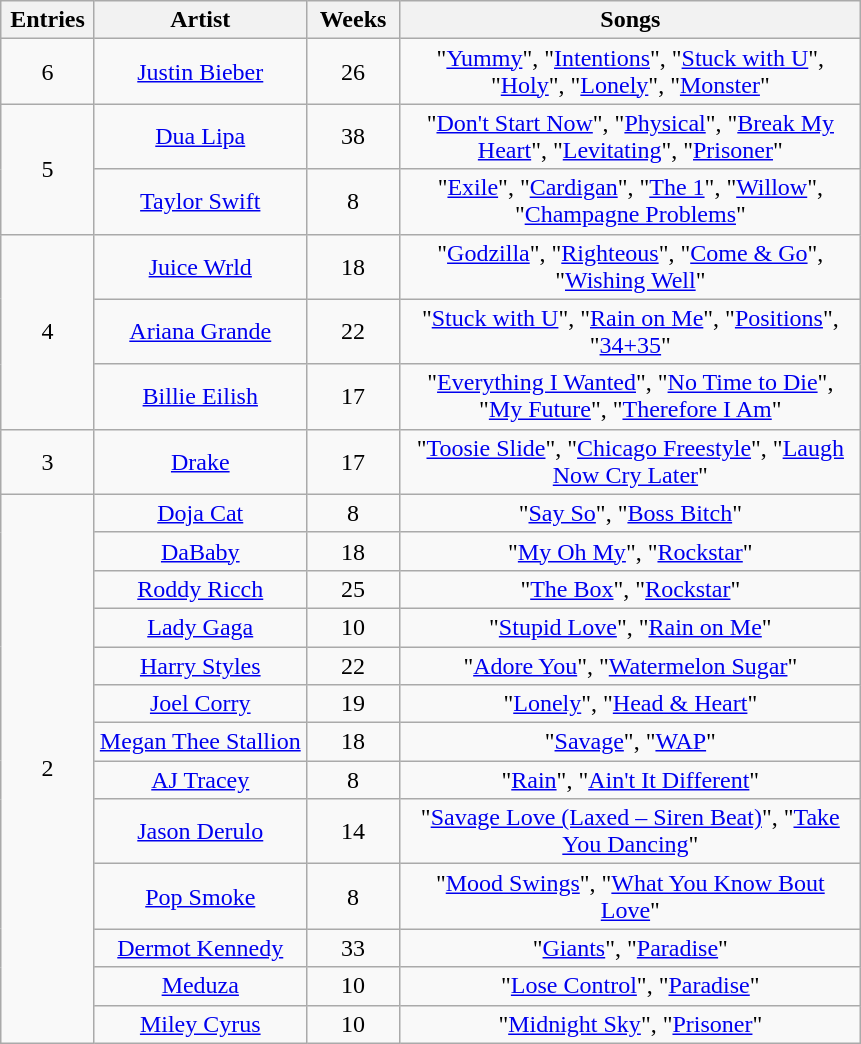<table class="wikitable sortable" rowspan="2" style="text-align:center;" background: #f6e39c;>
<tr>
<th scope="col" style="width:55px;" data-sort-type="number">Entries</th>
<th scope="col" style="text-align:center;">Artist</th>
<th scope="col" style="width:55px;" data-sort-type="number">Weeks</th>
<th scope="col" style="width:300px;">Songs</th>
</tr>
<tr>
<td style="text-align:center">6</td>
<td><a href='#'>Justin Bieber</a></td>
<td>26</td>
<td>"<a href='#'>Yummy</a>", "<a href='#'>Intentions</a>", "<a href='#'>Stuck with U</a>", "<a href='#'>Holy</a>", "<a href='#'>Lonely</a>", "<a href='#'>Monster</a>"</td>
</tr>
<tr>
<td style="text-align:center" rowspan=2>5</td>
<td><a href='#'>Dua Lipa</a></td>
<td>38</td>
<td>"<a href='#'>Don't Start Now</a>", "<a href='#'>Physical</a>", "<a href='#'>Break My Heart</a>", "<a href='#'>Levitating</a>", "<a href='#'>Prisoner</a>"</td>
</tr>
<tr>
<td><a href='#'>Taylor Swift</a></td>
<td>8</td>
<td>"<a href='#'>Exile</a>", "<a href='#'>Cardigan</a>", "<a href='#'>The 1</a>", "<a href='#'>Willow</a>", "<a href='#'>Champagne Problems</a>"</td>
</tr>
<tr>
<td style="text-align:center" rowspan=3>4</td>
<td><a href='#'>Juice Wrld</a></td>
<td>18</td>
<td>"<a href='#'>Godzilla</a>", "<a href='#'>Righteous</a>", "<a href='#'>Come & Go</a>", "<a href='#'>Wishing Well</a>"</td>
</tr>
<tr>
<td><a href='#'>Ariana Grande</a></td>
<td>22</td>
<td>"<a href='#'>Stuck with U</a>", "<a href='#'>Rain on Me</a>", "<a href='#'>Positions</a>", "<a href='#'>34+35</a>"</td>
</tr>
<tr>
<td><a href='#'>Billie Eilish</a></td>
<td>17</td>
<td>"<a href='#'>Everything I Wanted</a>", "<a href='#'>No Time to Die</a>", "<a href='#'>My Future</a>", "<a href='#'>Therefore I Am</a>"</td>
</tr>
<tr>
<td style="text-align:center">3</td>
<td><a href='#'>Drake</a></td>
<td>17</td>
<td>"<a href='#'>Toosie Slide</a>", "<a href='#'>Chicago Freestyle</a>", "<a href='#'>Laugh Now Cry Later</a>"</td>
</tr>
<tr>
<td style="text-align:center" rowspan=14>2</td>
<td><a href='#'>Doja Cat</a></td>
<td>8</td>
<td>"<a href='#'>Say So</a>", "<a href='#'>Boss Bitch</a>"</td>
</tr>
<tr>
<td><a href='#'>DaBaby</a></td>
<td>18</td>
<td>"<a href='#'>My Oh My</a>", "<a href='#'>Rockstar</a>"</td>
</tr>
<tr>
<td><a href='#'>Roddy Ricch</a></td>
<td>25</td>
<td>"<a href='#'>The Box</a>", "<a href='#'>Rockstar</a>"</td>
</tr>
<tr>
<td><a href='#'>Lady Gaga</a></td>
<td>10</td>
<td>"<a href='#'>Stupid Love</a>", "<a href='#'>Rain on Me</a>"</td>
</tr>
<tr>
<td><a href='#'>Harry Styles</a></td>
<td>22</td>
<td>"<a href='#'>Adore You</a>", "<a href='#'>Watermelon Sugar</a>"</td>
</tr>
<tr>
<td><a href='#'>Joel Corry</a></td>
<td>19</td>
<td>"<a href='#'>Lonely</a>", "<a href='#'>Head & Heart</a>"</td>
</tr>
<tr>
<td><a href='#'>Megan Thee Stallion</a></td>
<td>18</td>
<td>"<a href='#'>Savage</a>", "<a href='#'>WAP</a>"</td>
</tr>
<tr>
<td><a href='#'>AJ Tracey</a></td>
<td>8</td>
<td>"<a href='#'>Rain</a>", "<a href='#'>Ain't It Different</a>"</td>
</tr>
<tr>
<td><a href='#'>Jason Derulo</a></td>
<td>14</td>
<td>"<a href='#'>Savage Love (Laxed – Siren Beat)</a>", "<a href='#'>Take You Dancing</a>"</td>
</tr>
<tr>
<td><a href='#'>Pop Smoke</a></td>
<td>8</td>
<td>"<a href='#'>Mood Swings</a>", "<a href='#'>What You Know Bout Love</a>"</td>
</tr>
<tr>
<td><a href='#'>Dermot Kennedy</a></td>
<td>33</td>
<td>"<a href='#'>Giants</a>", "<a href='#'>Paradise</a>"</td>
</tr>
<tr>
<td><a href='#'>Meduza</a></td>
<td>10</td>
<td>"<a href='#'>Lose Control</a>", "<a href='#'>Paradise</a>"</td>
</tr>
<tr>
<td><a href='#'>Miley Cyrus</a></td>
<td>10</td>
<td>"<a href='#'>Midnight Sky</a>", "<a href='#'>Prisoner</a>"</td>
</tr>
</table>
